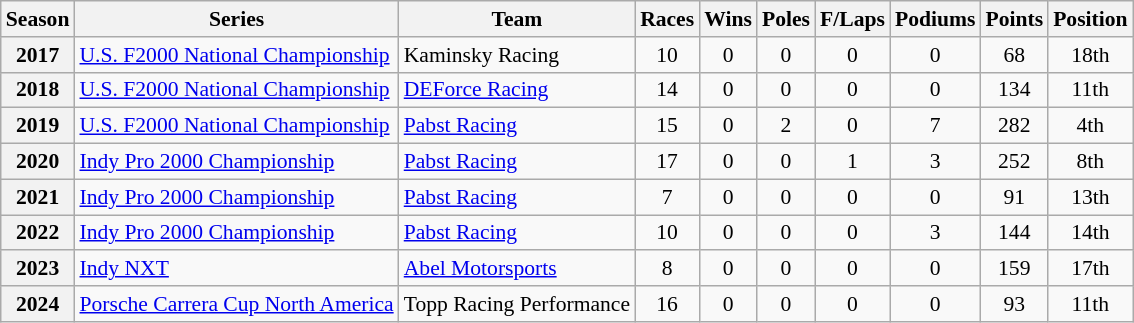<table class="wikitable" style="font-size: 90%; text-align:center">
<tr>
<th>Season</th>
<th>Series</th>
<th>Team</th>
<th>Races</th>
<th>Wins</th>
<th><strong>Poles</strong></th>
<th>F/Laps</th>
<th>Podiums</th>
<th>Points</th>
<th>Position</th>
</tr>
<tr>
<th>2017</th>
<td align="left"><a href='#'>U.S. F2000 National Championship</a></td>
<td align="left">Kaminsky Racing</td>
<td>10</td>
<td>0</td>
<td>0</td>
<td>0</td>
<td>0</td>
<td>68</td>
<td>18th</td>
</tr>
<tr>
<th>2018</th>
<td align="left"><a href='#'>U.S. F2000 National Championship</a></td>
<td align="left"><a href='#'>DEForce Racing</a></td>
<td>14</td>
<td>0</td>
<td>0</td>
<td>0</td>
<td>0</td>
<td>134</td>
<td>11th</td>
</tr>
<tr>
<th>2019</th>
<td align="left"><a href='#'>U.S. F2000 National Championship</a></td>
<td align="left"><a href='#'>Pabst Racing</a></td>
<td>15</td>
<td>0</td>
<td>2</td>
<td>0</td>
<td>7</td>
<td>282</td>
<td>4th</td>
</tr>
<tr>
<th>2020</th>
<td align="left"><a href='#'>Indy Pro 2000 Championship</a></td>
<td rowspan="1" align="left"><a href='#'>Pabst Racing</a></td>
<td>17</td>
<td>0</td>
<td>0</td>
<td>1</td>
<td>3</td>
<td>252</td>
<td>8th</td>
</tr>
<tr>
<th>2021</th>
<td align="left"><a href='#'>Indy Pro 2000 Championship</a></td>
<td align="left"><a href='#'>Pabst Racing</a></td>
<td>7</td>
<td>0</td>
<td>0</td>
<td>0</td>
<td>0</td>
<td>91</td>
<td>13th</td>
</tr>
<tr>
<th>2022</th>
<td align=left><a href='#'>Indy Pro 2000 Championship</a></td>
<td align=left><a href='#'>Pabst Racing</a></td>
<td>10</td>
<td>0</td>
<td>0</td>
<td>0</td>
<td>3</td>
<td>144</td>
<td>14th</td>
</tr>
<tr>
<th>2023</th>
<td align=left><a href='#'>Indy NXT</a></td>
<td align=left><a href='#'>Abel Motorsports</a></td>
<td>8</td>
<td>0</td>
<td>0</td>
<td>0</td>
<td>0</td>
<td>159</td>
<td>17th</td>
</tr>
<tr>
<th>2024</th>
<td align=left><a href='#'>Porsche Carrera Cup North America</a></td>
<td align=left>Topp Racing Performance</td>
<td>16</td>
<td>0</td>
<td>0</td>
<td>0</td>
<td>0</td>
<td>93</td>
<td>11th</td>
</tr>
</table>
